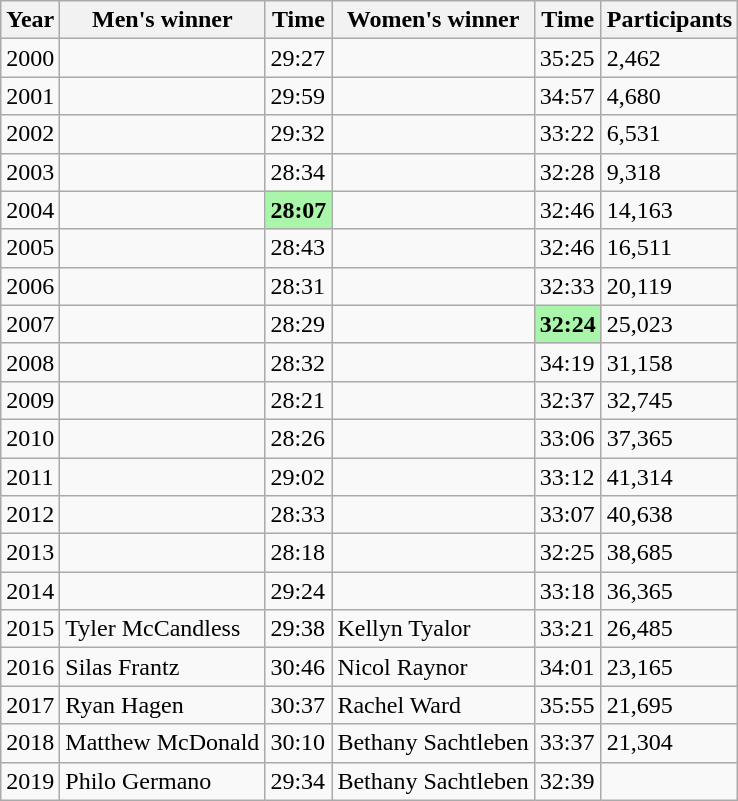<table class="wikitable">
<tr>
<th>Year</th>
<th>Men's winner</th>
<th>Time</th>
<th>Women's winner</th>
<th>Time</th>
<th>Participants</th>
</tr>
<tr>
<td>2000</td>
<td align=left></td>
<td>29:27</td>
<td align=left></td>
<td>35:25</td>
<td>2,462</td>
</tr>
<tr>
<td>2001</td>
<td align=left></td>
<td>29:59</td>
<td align=left></td>
<td>34:57</td>
<td>4,680</td>
</tr>
<tr>
<td>2002</td>
<td align=left></td>
<td>29:32</td>
<td align=left></td>
<td>33:22</td>
<td>6,531</td>
</tr>
<tr>
<td>2003</td>
<td align=left></td>
<td>28:34</td>
<td align=left></td>
<td>32:28</td>
<td>9,318</td>
</tr>
<tr>
<td>2004</td>
<td align=left></td>
<td bgcolor=#A9F5A9><strong>28:07</strong></td>
<td align=left></td>
<td>32:46</td>
<td>14,163</td>
</tr>
<tr>
<td>2005</td>
<td align=left></td>
<td>28:43</td>
<td align=left></td>
<td>32:46</td>
<td>16,511</td>
</tr>
<tr>
<td>2006</td>
<td align=left></td>
<td>28:31</td>
<td align=left></td>
<td>32:33</td>
<td>20,119</td>
</tr>
<tr>
<td>2007</td>
<td align=left></td>
<td>28:29</td>
<td align=left></td>
<td bgcolor=#A9F5A9><strong>32:24</strong></td>
<td>25,023</td>
</tr>
<tr>
<td>2008</td>
<td align=left></td>
<td>28:32</td>
<td align=left></td>
<td>34:19</td>
<td>31,158</td>
</tr>
<tr>
<td>2009</td>
<td align=left></td>
<td>28:21</td>
<td align=left></td>
<td>32:37</td>
<td>32,745</td>
</tr>
<tr>
<td>2010</td>
<td align=left></td>
<td>28:26</td>
<td align=left></td>
<td>33:06</td>
<td>37,365</td>
</tr>
<tr>
<td>2011</td>
<td align=left></td>
<td>29:02</td>
<td align=left></td>
<td>33:12</td>
<td>41,314</td>
</tr>
<tr>
<td>2012</td>
<td align=left></td>
<td>28:33</td>
<td align=left></td>
<td>33:07</td>
<td>40,638</td>
</tr>
<tr>
<td>2013</td>
<td align=left></td>
<td>28:18</td>
<td align=left></td>
<td>32:25</td>
<td>38,685</td>
</tr>
<tr>
<td>2014</td>
<td align=left></td>
<td>29:24</td>
<td align=left></td>
<td>33:18</td>
<td>36,365</td>
</tr>
<tr>
<td>2015</td>
<td>Tyler McCandless</td>
<td>29:38</td>
<td>Kellyn Tyalor</td>
<td>33:21</td>
<td>26,485</td>
</tr>
<tr>
<td>2016</td>
<td>Silas Frantz</td>
<td>30:46</td>
<td>Nicol Raynor</td>
<td>34:01</td>
<td>23,165</td>
</tr>
<tr>
<td>2017</td>
<td>Ryan Hagen</td>
<td>30:37</td>
<td>Rachel Ward</td>
<td>35:55</td>
<td>21,695</td>
</tr>
<tr>
<td>2018</td>
<td>Matthew McDonald</td>
<td>30:10</td>
<td>Bethany Sachtleben</td>
<td>33:37</td>
<td>21,304</td>
</tr>
<tr>
<td>2019</td>
<td>Philo Germano</td>
<td>29:34</td>
<td>Bethany Sachtleben</td>
<td>32:39</td>
<td><br></td>
</tr>
</table>
